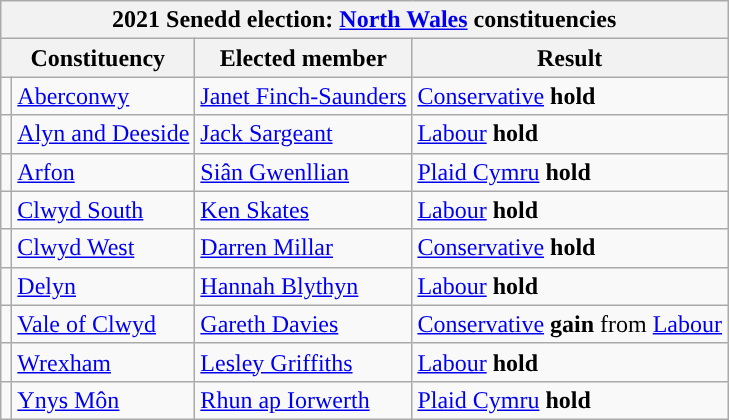<table class="wikitable">
<tr>
<th colspan="4">2021 Senedd election: <a href='#'>North Wales</a> constituencies</th>
</tr>
<tr>
<th colspan="2">Constituency</th>
<th>Elected member</th>
<th>Result</th>
</tr>
<tr>
<td style="background-color: "></td>
<td><a href='#'>Aberconwy</a></td>
<td><a href='#'>Janet Finch-Saunders</a></td>
<td><a href='#'>Conservative</a> <strong>hold</strong></td>
</tr>
<tr>
<td style="background-color: "></td>
<td><a href='#'>Alyn and Deeside</a></td>
<td><a href='#'>Jack Sargeant</a></td>
<td><a href='#'>Labour</a> <strong>hold</strong></td>
</tr>
<tr>
<td style="background-color: "></td>
<td><a href='#'>Arfon</a></td>
<td><a href='#'>Siân Gwenllian</a></td>
<td><a href='#'>Plaid Cymru</a> <strong>hold</strong></td>
</tr>
<tr>
<td style="background-color: "></td>
<td><a href='#'>Clwyd South</a></td>
<td><a href='#'>Ken Skates</a></td>
<td><a href='#'>Labour</a> <strong>hold</strong></td>
</tr>
<tr>
<td style="background-color: "></td>
<td><a href='#'>Clwyd West</a></td>
<td><a href='#'>Darren Millar</a></td>
<td><a href='#'>Conservative</a> <strong>hold</strong></td>
</tr>
<tr>
<td style="background-color: "></td>
<td><a href='#'>Delyn</a></td>
<td><a href='#'>Hannah Blythyn</a></td>
<td><a href='#'>Labour</a> <strong>hold</strong></td>
</tr>
<tr>
<td style="background-color: "></td>
<td><a href='#'>Vale of Clwyd</a></td>
<td><a href='#'>Gareth Davies</a></td>
<td><a href='#'>Conservative</a> <strong>gain</strong> from <a href='#'>Labour</a></td>
</tr>
<tr>
<td style="background-color: "></td>
<td><a href='#'>Wrexham</a></td>
<td><a href='#'>Lesley Griffiths</a></td>
<td><a href='#'>Labour</a> <strong>hold</strong></td>
</tr>
<tr>
<td style="background-color: "></td>
<td><a href='#'>Ynys Môn</a></td>
<td><a href='#'>Rhun ap Iorwerth</a></td>
<td><a href='#'>Plaid Cymru</a> <strong>hold</strong></td>
</tr>
</table>
